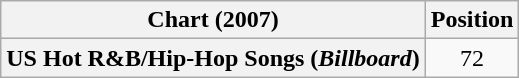<table class="wikitable plainrowheaders" style="text-align:center">
<tr>
<th scope="col">Chart (2007)</th>
<th scope="col">Position</th>
</tr>
<tr>
<th scope="row">US Hot R&B/Hip-Hop Songs (<em>Billboard</em>)</th>
<td>72</td>
</tr>
</table>
